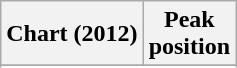<table class="wikitable sortable plainrowheaders">
<tr>
<th>Chart (2012)</th>
<th>Peak<br>position</th>
</tr>
<tr>
</tr>
<tr>
</tr>
</table>
